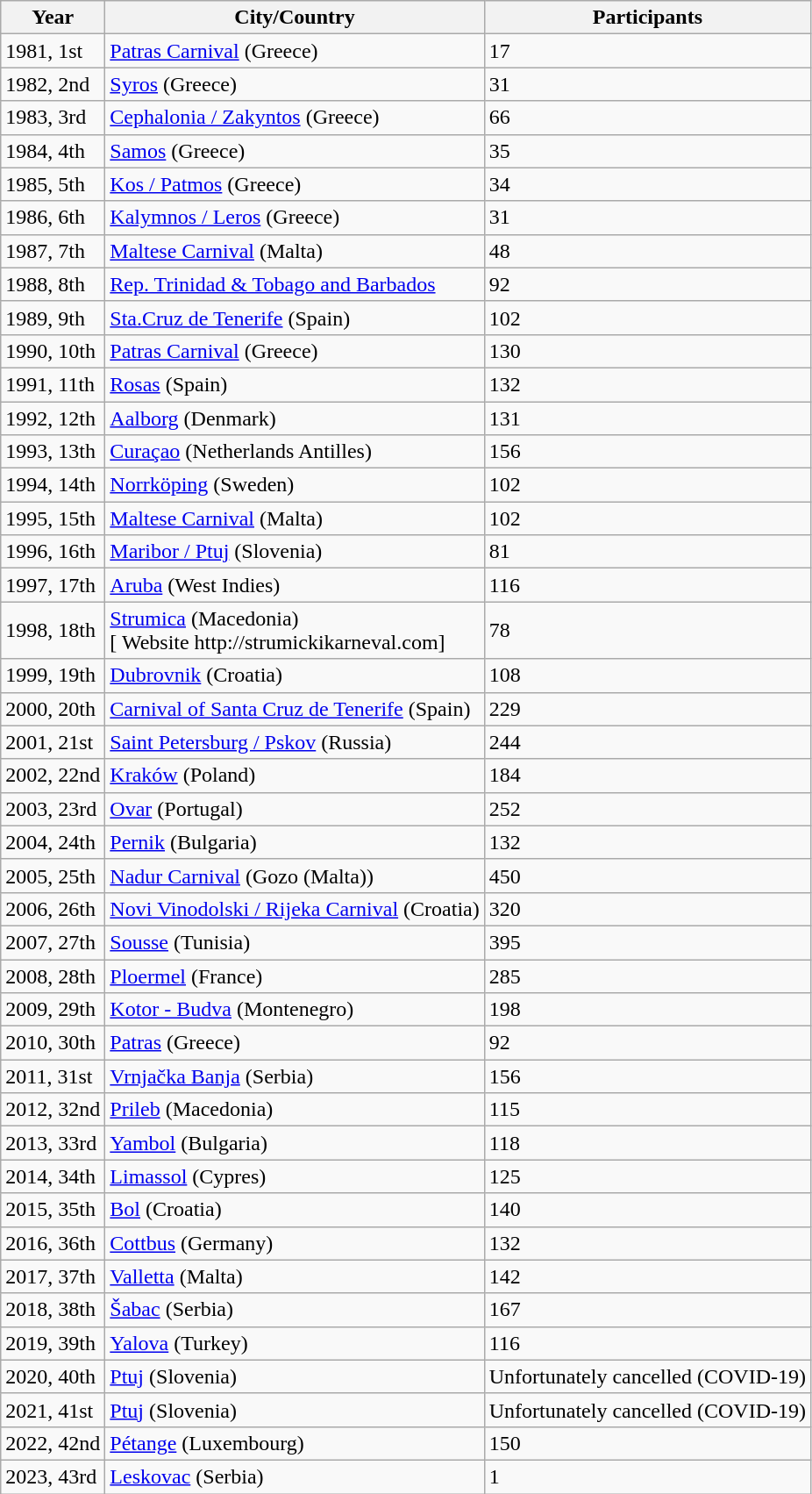<table class="wikitable">
<tr>
<th>Year</th>
<th>City/Country</th>
<th>Participants</th>
</tr>
<tr>
<td>1981, 1st</td>
<td><a href='#'>Patras Carnival</a> (Greece)</td>
<td>17</td>
</tr>
<tr>
<td>1982, 2nd</td>
<td><a href='#'>Syros</a> (Greece)</td>
<td>31</td>
</tr>
<tr>
<td>1983, 3rd</td>
<td><a href='#'>Cephalonia / Zakyntos</a> (Greece)</td>
<td>66</td>
</tr>
<tr>
<td>1984, 4th</td>
<td><a href='#'>Samos</a> (Greece)</td>
<td>35</td>
</tr>
<tr>
<td>1985, 5th</td>
<td><a href='#'>Kos / Patmos</a> (Greece)</td>
<td>34</td>
</tr>
<tr>
<td>1986, 6th</td>
<td><a href='#'>Kalymnos / Leros</a> (Greece)</td>
<td>31</td>
</tr>
<tr>
<td>1987, 7th</td>
<td><a href='#'>Maltese Carnival</a> (Malta)</td>
<td>48</td>
</tr>
<tr>
<td>1988, 8th</td>
<td><a href='#'>Rep. Trinidad & Tobago and Barbados</a></td>
<td>92</td>
</tr>
<tr>
<td>1989, 9th</td>
<td><a href='#'>Sta.Cruz de Tenerife</a> (Spain)</td>
<td>102</td>
</tr>
<tr>
<td>1990, 10th</td>
<td><a href='#'>Patras Carnival</a> (Greece)</td>
<td>130</td>
</tr>
<tr>
<td>1991, 11th</td>
<td><a href='#'>Rosas</a> (Spain)</td>
<td>132</td>
</tr>
<tr>
<td>1992, 12th</td>
<td><a href='#'>Aalborg</a> (Denmark)</td>
<td>131</td>
</tr>
<tr>
<td>1993, 13th</td>
<td><a href='#'>Curaçao</a> (Netherlands Antilles)</td>
<td>156</td>
</tr>
<tr>
<td>1994, 14th</td>
<td><a href='#'>Norrköping</a> (Sweden)</td>
<td>102</td>
</tr>
<tr>
<td>1995, 15th</td>
<td><a href='#'>Maltese Carnival</a> (Malta)</td>
<td>102</td>
</tr>
<tr>
<td>1996, 16th</td>
<td><a href='#'>Maribor / Ptuj</a> (Slovenia)</td>
<td>81</td>
</tr>
<tr>
<td>1997, 17th</td>
<td><a href='#'>Aruba</a> (West Indies)</td>
<td>116</td>
</tr>
<tr>
<td>1998, 18th</td>
<td><a href='#'>Strumica</a> (Macedonia)<br>[ Website http://strumickikarneval.com]</td>
<td>78</td>
</tr>
<tr>
<td>1999, 19th</td>
<td><a href='#'>Dubrovnik</a> (Croatia)</td>
<td>108</td>
</tr>
<tr>
<td>2000, 20th</td>
<td><a href='#'>Carnival of Santa Cruz de Tenerife</a> (Spain)</td>
<td>229</td>
</tr>
<tr>
<td>2001, 21st</td>
<td><a href='#'>Saint Petersburg / Pskov</a> (Russia)</td>
<td>244</td>
</tr>
<tr>
<td>2002, 22nd</td>
<td><a href='#'>Kraków</a> (Poland)</td>
<td>184</td>
</tr>
<tr>
<td>2003, 23rd</td>
<td><a href='#'>Ovar</a> (Portugal)</td>
<td>252</td>
</tr>
<tr>
<td>2004, 24th</td>
<td><a href='#'>Pernik</a> (Bulgaria)</td>
<td>132</td>
</tr>
<tr>
<td>2005, 25th</td>
<td><a href='#'>Nadur Carnival</a> (Gozo (Malta))</td>
<td>450</td>
</tr>
<tr>
<td>2006, 26th</td>
<td><a href='#'>Novi Vinodolski / Rijeka Carnival</a> (Croatia)</td>
<td>320</td>
</tr>
<tr>
<td>2007, 27th</td>
<td><a href='#'>Sousse</a> (Tunisia)</td>
<td>395</td>
</tr>
<tr>
<td>2008, 28th</td>
<td><a href='#'>Ploermel</a> (France)</td>
<td>285</td>
</tr>
<tr>
<td>2009, 29th</td>
<td><a href='#'>Kotor - Budva</a> (Montenegro)</td>
<td>198</td>
</tr>
<tr>
<td>2010, 30th</td>
<td><a href='#'>Patras</a> (Greece)</td>
<td>92</td>
</tr>
<tr>
<td>2011, 31st</td>
<td><a href='#'>Vrnjačka Banja</a> (Serbia)</td>
<td>156</td>
</tr>
<tr>
<td>2012, 32nd</td>
<td><a href='#'>Prileb</a> (Macedonia)</td>
<td>115</td>
</tr>
<tr>
<td>2013, 33rd</td>
<td><a href='#'>Yambol</a> (Bulgaria)</td>
<td>118</td>
</tr>
<tr>
<td>2014, 34th</td>
<td><a href='#'>Limassol</a> (Cypres)</td>
<td>125</td>
</tr>
<tr>
<td>2015, 35th</td>
<td><a href='#'>Bol</a> (Croatia)</td>
<td>140</td>
</tr>
<tr>
<td>2016, 36th</td>
<td><a href='#'>Cottbus</a> (Germany)</td>
<td>132</td>
</tr>
<tr>
<td>2017, 37th</td>
<td><a href='#'>Valletta</a> (Malta)</td>
<td>142</td>
</tr>
<tr>
<td>2018, 38th</td>
<td><a href='#'>Šabac</a> (Serbia)</td>
<td>167</td>
</tr>
<tr>
<td>2019, 39th</td>
<td><a href='#'>Yalova</a> (Turkey)</td>
<td>116</td>
</tr>
<tr>
<td>2020, 40th</td>
<td><a href='#'>Ptuj</a> (Slovenia)</td>
<td>Unfortunately cancelled (COVID-19)</td>
</tr>
<tr>
<td>2021, 41st</td>
<td><a href='#'>Ptuj</a> (Slovenia)</td>
<td>Unfortunately cancelled (COVID-19)</td>
</tr>
<tr>
<td>2022, 42nd</td>
<td><a href='#'>Pétange</a> (Luxembourg)</td>
<td>150</td>
</tr>
<tr>
<td>2023, 43rd</td>
<td><a href='#'>Leskovac</a> (Serbia)</td>
<td>1</td>
</tr>
</table>
